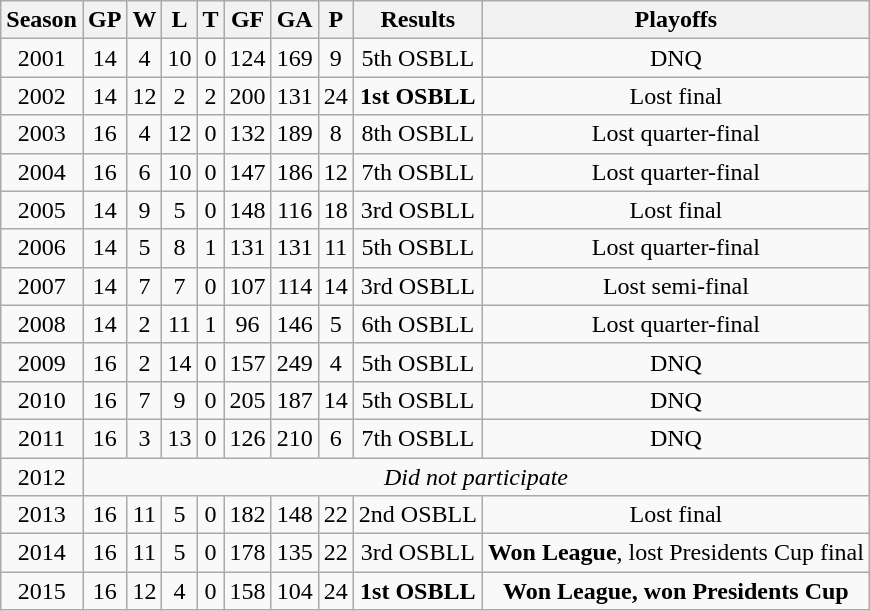<table class="wikitable">
<tr>
<th>Season</th>
<th>GP</th>
<th>W</th>
<th>L</th>
<th>T</th>
<th>GF</th>
<th>GA</th>
<th>P</th>
<th>Results</th>
<th>Playoffs</th>
</tr>
<tr align="center">
<td>2001</td>
<td>14</td>
<td>4</td>
<td>10</td>
<td>0</td>
<td>124</td>
<td>169</td>
<td>9</td>
<td>5th OSBLL</td>
<td>DNQ</td>
</tr>
<tr align="center">
<td>2002</td>
<td>14</td>
<td>12</td>
<td>2</td>
<td>2</td>
<td>200</td>
<td>131</td>
<td>24</td>
<td><strong>1st OSBLL</strong></td>
<td>Lost final</td>
</tr>
<tr align="center">
<td>2003</td>
<td>16</td>
<td>4</td>
<td>12</td>
<td>0</td>
<td>132</td>
<td>189</td>
<td>8</td>
<td>8th OSBLL</td>
<td>Lost quarter-final</td>
</tr>
<tr align="center">
<td>2004</td>
<td>16</td>
<td>6</td>
<td>10</td>
<td>0</td>
<td>147</td>
<td>186</td>
<td>12</td>
<td>7th OSBLL</td>
<td>Lost quarter-final</td>
</tr>
<tr align="center">
<td>2005</td>
<td>14</td>
<td>9</td>
<td>5</td>
<td>0</td>
<td>148</td>
<td>116</td>
<td>18</td>
<td>3rd OSBLL</td>
<td>Lost final</td>
</tr>
<tr align="center">
<td>2006</td>
<td>14</td>
<td>5</td>
<td>8</td>
<td>1</td>
<td>131</td>
<td>131</td>
<td>11</td>
<td>5th OSBLL</td>
<td>Lost quarter-final</td>
</tr>
<tr align="center">
<td>2007</td>
<td>14</td>
<td>7</td>
<td>7</td>
<td>0</td>
<td>107</td>
<td>114</td>
<td>14</td>
<td>3rd OSBLL</td>
<td>Lost semi-final</td>
</tr>
<tr align="center">
<td>2008</td>
<td>14</td>
<td>2</td>
<td>11</td>
<td>1</td>
<td>96</td>
<td>146</td>
<td>5</td>
<td>6th OSBLL</td>
<td>Lost quarter-final</td>
</tr>
<tr align="center">
<td>2009</td>
<td>16</td>
<td>2</td>
<td>14</td>
<td>0</td>
<td>157</td>
<td>249</td>
<td>4</td>
<td>5th OSBLL</td>
<td>DNQ</td>
</tr>
<tr align="center">
<td>2010</td>
<td>16</td>
<td>7</td>
<td>9</td>
<td>0</td>
<td>205</td>
<td>187</td>
<td>14</td>
<td>5th OSBLL</td>
<td>DNQ</td>
</tr>
<tr align="center">
<td>2011</td>
<td>16</td>
<td>3</td>
<td>13</td>
<td>0</td>
<td>126</td>
<td>210</td>
<td>6</td>
<td>7th OSBLL</td>
<td>DNQ</td>
</tr>
<tr align="center">
<td>2012</td>
<td colspan="11"><em>Did not participate</em></td>
</tr>
<tr align="center">
<td>2013</td>
<td>16</td>
<td>11</td>
<td>5</td>
<td>0</td>
<td>182</td>
<td>148</td>
<td>22</td>
<td>2nd OSBLL</td>
<td>Lost final</td>
</tr>
<tr align="center">
<td>2014</td>
<td>16</td>
<td>11</td>
<td>5</td>
<td>0</td>
<td>178</td>
<td>135</td>
<td>22</td>
<td>3rd OSBLL</td>
<td><strong>Won League</strong>, lost Presidents Cup final</td>
</tr>
<tr align="center">
<td>2015</td>
<td>16</td>
<td>12</td>
<td>4</td>
<td>0</td>
<td>158</td>
<td>104</td>
<td>24</td>
<td><strong>1st OSBLL</strong></td>
<td><strong>Won League, won Presidents Cup</strong></td>
</tr>
</table>
